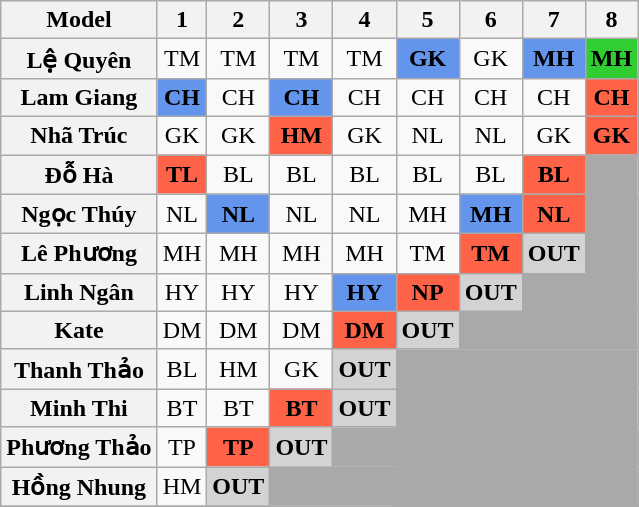<table class="wikitable" style="text-align:center">
<tr>
<th><strong>Model</strong></th>
<th>1</th>
<th>2</th>
<th>3</th>
<th>4</th>
<th>5</th>
<th>6</th>
<th>7</th>
<th>8</th>
</tr>
<tr>
<th>Lệ Quyên</th>
<td>TM</td>
<td>TM</td>
<td>TM</td>
<td>TM</td>
<td bgcolor="cornflowerblue"><strong>GK</strong></td>
<td>GK</td>
<td bgcolor="cornflowerblue"><strong>MH</strong></td>
<td bgcolor="limegreen"><strong>MH</strong></td>
</tr>
<tr>
<th>Lam Giang</th>
<td bgcolor="cornflowerblue"><strong>CH</strong></td>
<td>CH</td>
<td bgcolor="cornflowerblue"><strong>CH</strong></td>
<td>CH</td>
<td>CH</td>
<td CH>CH</td>
<td>CH</td>
<td bgcolor="tomato"><strong>CH</strong></td>
</tr>
<tr>
<th>Nhã Trúc</th>
<td>GK</td>
<td>GK</td>
<td bgcolor="tomato"><strong>HM</strong></td>
<td>GK</td>
<td>NL</td>
<td>NL</td>
<td>GK</td>
<td bgcolor="tomato"><strong>GK</strong></td>
</tr>
<tr>
<th>Đỗ Hà</th>
<td bgcolor="tomato"><strong>TL</strong></td>
<td>BL</td>
<td>BL</td>
<td>BL</td>
<td>BL</td>
<td>BL</td>
<td bgcolor="tomato"><strong>BL</strong></td>
<td bgcolor="darkgray" colspan="2" rowspan="3"></td>
</tr>
<tr>
<th>Ngọc Thúy</th>
<td>NL</td>
<td bgcolor="cornflowerblue"><strong>NL</strong></td>
<td>NL</td>
<td>NL</td>
<td>MH</td>
<td bgcolor="cornflowerblue"><strong>MH</strong></td>
<td bgcolor="tomato"><strong>NL</strong></td>
</tr>
<tr>
<th>Lê Phương</th>
<td>MH</td>
<td>MH</td>
<td>MH</td>
<td>MH</td>
<td>TM</td>
<td bgcolor="tomato"><strong>TM</strong></td>
<td bgcolor="lightgrey"><strong>OUT</strong></td>
</tr>
<tr>
<th>Linh Ngân</th>
<td>HY</td>
<td>HY</td>
<td>HY</td>
<td bgcolor="cornflowerblue"><strong>HY</strong></td>
<td bgcolor="tomato"><strong>NP</strong></td>
<td bgcolor="lightgrey"><strong>OUT</strong></td>
<td bgcolor="darkgray" colspan="3"></td>
</tr>
<tr>
<th>Kate</th>
<td>DM</td>
<td>DM</td>
<td>DM</td>
<td bgcolor="tomato"><strong>DM</strong></td>
<td bgcolor="lightgrey"><strong>OUT</strong></td>
<td bgcolor="darkgray" colspan="3"></td>
</tr>
<tr>
<th>Thanh Thảo</th>
<td>BL</td>
<td>HM</td>
<td>GK</td>
<td bgcolor="lightgrey"><strong>OUT</strong></td>
<td bgcolor="darkgray" colspan="4" rowspan="4"></td>
</tr>
<tr>
<th>Minh Thi</th>
<td>BT</td>
<td>BT</td>
<td bgcolor="tomato"><strong>BT</strong></td>
<td bgcolor="lightgrey"><strong>OUT</strong></td>
</tr>
<tr>
<th>Phương Thảo</th>
<td>TP</td>
<td bgcolor="tomato"><strong>TP</strong></td>
<td bgcolor="lightgrey"><strong>OUT</strong></td>
<td bgcolor="darkgray" colspan="5"></td>
</tr>
<tr>
<th>Hồng Nhung</th>
<td>HM</td>
<td bgcolor="lightgrey"><strong>OUT</strong></td>
<td bgcolor="darkgray" colspan="6"></td>
</tr>
<tr>
</tr>
</table>
